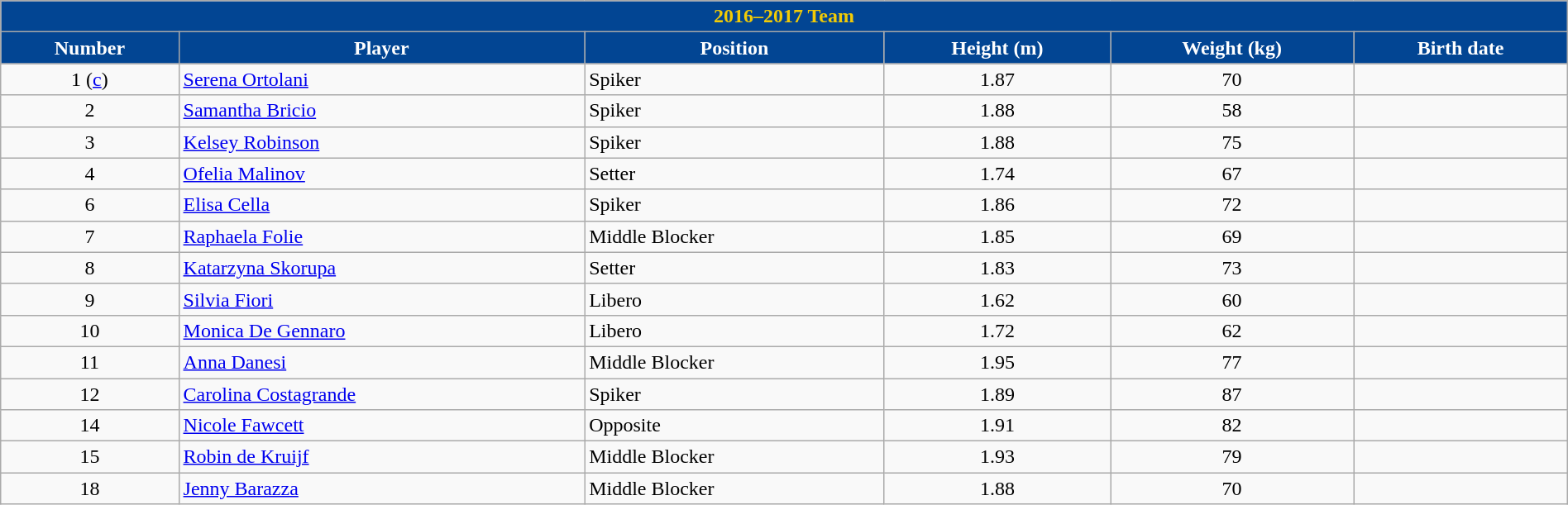<table class="wikitable" style="width:100%;">
<tr>
<th style="color:#F2CB05; background:#024593;" colspan=6><strong>2016–2017 Team</strong></th>
</tr>
<tr>
<th style="color:#ffffff; background:#024593;">Number</th>
<th style="color:#ffffff; background:#024593;">Player</th>
<th style="color:#ffffff; background:#024593;">Position</th>
<th style="color:#ffffff; background:#024593;">Height (m)</th>
<th style="color:#ffffff; background:#024593;">Weight (kg)</th>
<th style="color:#ffffff; background:#024593;">Birth date</th>
</tr>
<tr>
<td align=center>1 (<a href='#'>c</a>)</td>
<td> <a href='#'>Serena Ortolani</a></td>
<td>Spiker</td>
<td align=center>1.87</td>
<td align=center>70</td>
<td></td>
</tr>
<tr>
<td align=center>2</td>
<td> <a href='#'>Samantha Bricio</a></td>
<td>Spiker</td>
<td align=center>1.88</td>
<td align=center>58</td>
<td></td>
</tr>
<tr>
<td align=center>3</td>
<td> <a href='#'>Kelsey Robinson</a></td>
<td>Spiker</td>
<td align=center>1.88</td>
<td align=center>75</td>
<td></td>
</tr>
<tr>
<td align=center>4</td>
<td> <a href='#'>Ofelia Malinov</a></td>
<td>Setter</td>
<td align=center>1.74</td>
<td align=center>67</td>
<td></td>
</tr>
<tr>
<td align=center>6</td>
<td> <a href='#'>Elisa Cella</a></td>
<td>Spiker</td>
<td align=center>1.86</td>
<td align=center>72</td>
<td></td>
</tr>
<tr>
<td align=center>7</td>
<td> <a href='#'>Raphaela Folie</a></td>
<td>Middle Blocker</td>
<td align=center>1.85</td>
<td align=center>69</td>
<td></td>
</tr>
<tr>
<td align=center>8</td>
<td> <a href='#'>Katarzyna Skorupa</a></td>
<td>Setter</td>
<td align=center>1.83</td>
<td align=center>73</td>
<td></td>
</tr>
<tr>
<td align=center>9</td>
<td> <a href='#'>Silvia Fiori</a></td>
<td>Libero</td>
<td align=center>1.62</td>
<td align=center>60</td>
<td></td>
</tr>
<tr>
<td align=center>10</td>
<td> <a href='#'>Monica De Gennaro</a></td>
<td>Libero</td>
<td align=center>1.72</td>
<td align=center>62</td>
<td></td>
</tr>
<tr>
<td align=center>11</td>
<td> <a href='#'>Anna Danesi</a></td>
<td>Middle Blocker</td>
<td align=center>1.95</td>
<td align=center>77</td>
<td></td>
</tr>
<tr>
<td align=center>12</td>
<td> <a href='#'>Carolina Costagrande</a></td>
<td>Spiker</td>
<td align=center>1.89</td>
<td align=center>87</td>
<td></td>
</tr>
<tr>
<td align=center>14</td>
<td> <a href='#'>Nicole Fawcett</a></td>
<td>Opposite</td>
<td align=center>1.91</td>
<td align=center>82</td>
<td></td>
</tr>
<tr>
<td align=center>15</td>
<td> <a href='#'>Robin de Kruijf</a></td>
<td>Middle Blocker</td>
<td align=center>1.93</td>
<td align=center>79</td>
<td></td>
</tr>
<tr>
<td align=center>18</td>
<td> <a href='#'>Jenny Barazza</a></td>
<td>Middle Blocker</td>
<td align=center>1.88</td>
<td align=center>70</td>
<td></td>
</tr>
</table>
